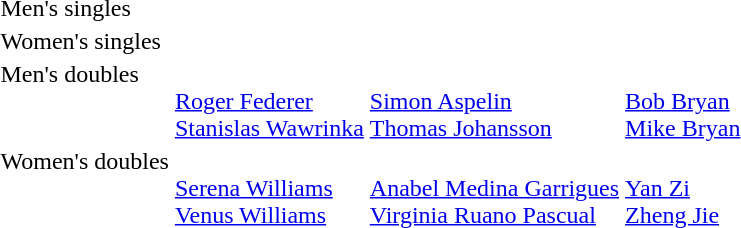<table>
<tr>
<td>Men's singles<br></td>
<td></td>
<td></td>
<td></td>
</tr>
<tr>
<td>Women's singles<br></td>
<td></td>
<td></td>
<td></td>
</tr>
<tr valign="top">
<td>Men's doubles<br></td>
<td><br><a href='#'>Roger Federer</a><br><a href='#'>Stanislas Wawrinka</a></td>
<td><br><a href='#'>Simon Aspelin</a><br><a href='#'>Thomas Johansson</a></td>
<td><br><a href='#'>Bob Bryan</a><br><a href='#'>Mike Bryan</a></td>
</tr>
<tr valign="top">
<td>Women's doubles<br></td>
<td><br><a href='#'>Serena Williams</a><br><a href='#'>Venus Williams</a></td>
<td><br><a href='#'>Anabel Medina Garrigues</a><br><a href='#'>Virginia Ruano Pascual</a></td>
<td><br><a href='#'>Yan Zi</a><br><a href='#'>Zheng Jie</a></td>
</tr>
</table>
